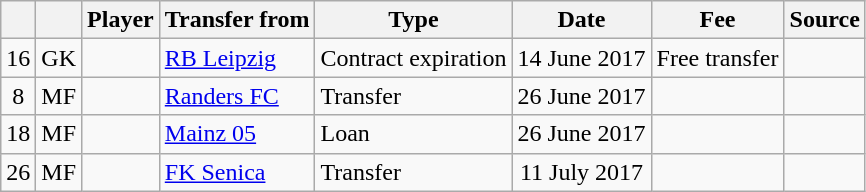<table class="wikitable sortable">
<tr>
<th scope=col></th>
<th scope=col></th>
<th scope=col>Player</th>
<th scope=col>Transfer from</th>
<th scope=col>Type</th>
<th scope=col>Date</th>
<th scope=col>Fee</th>
<th scope=col>Source</th>
</tr>
<tr>
<td align="center">16</td>
<td align="center">GK</td>
<td></td>
<td><a href='#'>RB Leipzig</a></td>
<td>Contract expiration</td>
<td align="center">14 June 2017</td>
<td>Free transfer</td>
<td align="center"></td>
</tr>
<tr>
<td align="center">8</td>
<td align="center">MF</td>
<td></td>
<td><a href='#'>Randers FC</a></td>
<td>Transfer</td>
<td align="center">26 June 2017</td>
<td></td>
<td align="center"></td>
</tr>
<tr>
<td align="center">18</td>
<td align="center">MF</td>
<td></td>
<td><a href='#'>Mainz 05</a></td>
<td>Loan</td>
<td align="center">26 June 2017</td>
<td></td>
<td align="center"></td>
</tr>
<tr>
<td align="center">26</td>
<td align="center">MF</td>
<td></td>
<td><a href='#'>FK Senica</a></td>
<td>Transfer</td>
<td align="center">11 July 2017</td>
<td></td>
<td align="center"></td>
</tr>
</table>
